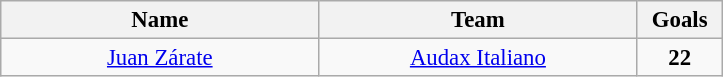<table class="wikitable" style="font-size:95%; text-align:center;">
<tr>
<th width="205">Name</th>
<th width="205">Team</th>
<th width="50">Goals</th>
</tr>
<tr>
<td> <a href='#'>Juan Zárate</a></td>
<td><a href='#'>Audax Italiano</a></td>
<td><strong>22</strong></td>
</tr>
</table>
